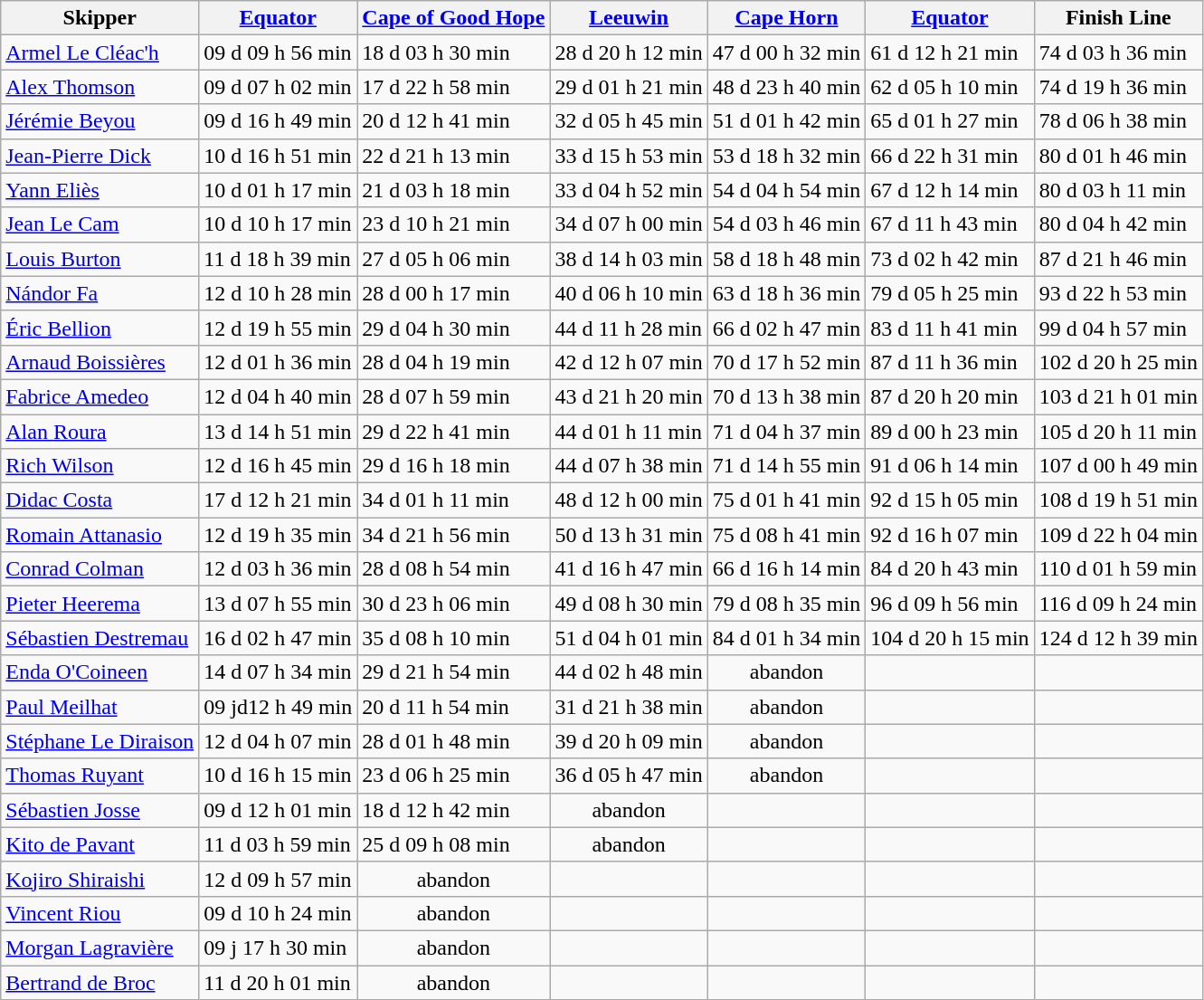<table class="wikitable sortable alternance">
<tr>
<th>Skipper</th>
<th><a href='#'>Equator</a></th>
<th><a href='#'>Cape of Good Hope</a></th>
<th><a href='#'>Leeuwin</a></th>
<th><a href='#'>Cape Horn</a></th>
<th><a href='#'>Equator</a></th>
<th>Finish Line</th>
</tr>
<tr>
<td><a href='#'>Armel Le Cléac'h</a></td>
<td>09 d 09 h 56 min</td>
<td>18 d 03 h 30 min</td>
<td>28 d 20 h 12 min</td>
<td>47 d 00 h 32 min</td>
<td>61 d 12 h 21 min</td>
<td>74 d 03 h 36 min</td>
</tr>
<tr>
<td><a href='#'>Alex Thomson</a></td>
<td>09 d 07 h 02 min</td>
<td>17 d 22 h 58 min</td>
<td>29 d 01 h 21 min</td>
<td>48 d 23 h 40 min</td>
<td>62 d 05 h 10 min</td>
<td>74 d 19 h 36 min</td>
</tr>
<tr>
<td><a href='#'>Jérémie Beyou</a></td>
<td>09 d 16 h 49 min</td>
<td>20 d 12 h 41 min</td>
<td>32 d 05 h 45 min</td>
<td>51 d 01 h 42 min</td>
<td>65 d 01 h 27 min</td>
<td>78 d 06 h 38 min</td>
</tr>
<tr>
<td><a href='#'>Jean-Pierre Dick</a></td>
<td>10 d 16 h 51 min</td>
<td>22 d 21 h 13 min</td>
<td>33 d 15 h 53 min</td>
<td>53 d 18 h 32 min</td>
<td>66 d 22 h 31 min</td>
<td>80 d 01 h 46 min</td>
</tr>
<tr>
<td><a href='#'>Yann Eliès</a></td>
<td>10 d 01 h 17 min</td>
<td>21 d 03 h 18 min</td>
<td>33 d 04 h 52 min</td>
<td>54 d 04 h 54 min</td>
<td>67 d 12 h 14 min</td>
<td>80 d 03 h 11 min</td>
</tr>
<tr>
<td><a href='#'>Jean Le Cam</a></td>
<td>10 d 10 h 17 min</td>
<td>23 d 10 h 21 min</td>
<td>34 d 07 h 00 min</td>
<td>54 d 03 h 46 min</td>
<td>67 d 11 h 43 min</td>
<td>80 d 04 h 42 min</td>
</tr>
<tr>
<td><a href='#'>Louis Burton</a></td>
<td>11 d 18 h 39 min</td>
<td>27 d 05 h 06 min</td>
<td>38 d 14 h 03 min</td>
<td>58 d 18 h 48 min</td>
<td>73 d 02 h 42 min</td>
<td>87 d 21 h 46 min</td>
</tr>
<tr>
<td><a href='#'>Nándor Fa</a></td>
<td>12 d 10 h 28 min</td>
<td>28 d 00 h 17 min</td>
<td>40 d 06 h 10 min</td>
<td>63 d 18 h 36 min</td>
<td>79 d 05 h 25 min</td>
<td>93 d 22 h 53 min</td>
</tr>
<tr>
<td><a href='#'>Éric Bellion</a></td>
<td>12 d 19 h 55 min</td>
<td>29 d 04 h 30 min</td>
<td>44 d 11 h 28 min</td>
<td>66 d 02 h 47 min</td>
<td>83 d 11 h 41 min</td>
<td>99 d 04 h 57 min</td>
</tr>
<tr>
<td><a href='#'>Arnaud Boissières</a></td>
<td>12 d 01 h 36 min</td>
<td>28 d 04 h 19 min</td>
<td>42 d 12 h 07 min</td>
<td>70 d 17 h 52 min</td>
<td>87 d 11 h 36 min</td>
<td>102 d 20 h 25 min</td>
</tr>
<tr>
<td><a href='#'>Fabrice Amedeo</a></td>
<td>12 d 04 h 40 min</td>
<td>28 d 07 h 59 min</td>
<td>43 d 21 h 20 min</td>
<td>70 d 13 h 38 min</td>
<td>87 d 20 h 20 min</td>
<td>103 d 21 h 01 min</td>
</tr>
<tr>
<td><a href='#'>Alan Roura</a></td>
<td>13 d 14 h 51 min</td>
<td>29 d 22 h 41 min</td>
<td>44 d 01 h 11 min</td>
<td>71 d 04 h 37 min</td>
<td>89 d 00 h 23 min</td>
<td>105 d 20 h 11 min</td>
</tr>
<tr>
<td><a href='#'>Rich Wilson</a></td>
<td>12 d 16 h 45 min</td>
<td>29 d 16 h 18 min</td>
<td>44 d 07 h 38 min</td>
<td>71 d 14 h 55 min</td>
<td>91 d 06 h 14 min</td>
<td>107 d 00 h 49 min</td>
</tr>
<tr>
<td><a href='#'>Didac Costa</a></td>
<td>17 d 12 h 21 min</td>
<td>34 d 01 h 11 min</td>
<td>48 d 12 h 00 min</td>
<td>75 d 01 h 41 min</td>
<td>92 d 15 h 05 min</td>
<td>108 d 19 h 51 min</td>
</tr>
<tr>
<td><a href='#'>Romain Attanasio</a></td>
<td>12 d 19 h 35 min</td>
<td>34 d 21 h 56 min</td>
<td>50 d 13 h 31 min</td>
<td>75 d 08 h 41 min</td>
<td>92 d 16 h 07 min</td>
<td>109 d 22 h 04 min</td>
</tr>
<tr>
<td><a href='#'>Conrad Colman</a></td>
<td>12 d 03 h 36 min</td>
<td>28 d 08 h 54 min</td>
<td>41 d 16 h 47 min</td>
<td>66 d 16 h 14 min</td>
<td>84 d 20 h 43 min</td>
<td>110 d 01 h 59 min</td>
</tr>
<tr>
<td><a href='#'>Pieter Heerema</a></td>
<td>13 d 07 h 55 min</td>
<td>30 d 23 h 06 min</td>
<td>49 d 08 h 30 min</td>
<td>79 d 08 h 35 min</td>
<td>96 d 09 h 56 min</td>
<td>116 d 09 h 24 min</td>
</tr>
<tr>
<td><a href='#'>Sébastien Destremau</a></td>
<td>16 d 02 h 47 min</td>
<td>35 d 08 h 10 min</td>
<td>51 d 04 h 01 min</td>
<td>84 d 01 h 34 min</td>
<td>104 d 20 h 15 min</td>
<td>124 d 12 h 39 min</td>
</tr>
<tr>
<td><a href='#'>Enda O'Coineen</a></td>
<td>14 d 07 h 34 min</td>
<td>29 d 21 h 54 min</td>
<td>44 d 02 h 48 min</td>
<td align=center>abandon</td>
<td></td>
<td></td>
</tr>
<tr>
<td><a href='#'>Paul Meilhat</a></td>
<td>09 jd12 h 49 min</td>
<td>20 d 11 h 54 min</td>
<td>31 d 21 h 38 min</td>
<td align=center>abandon</td>
<td></td>
<td></td>
</tr>
<tr>
<td><a href='#'>Stéphane Le Diraison</a></td>
<td>12 d 04 h 07 min</td>
<td>28 d 01 h 48 min</td>
<td>39 d 20 h 09 min</td>
<td align=center>abandon</td>
<td></td>
<td></td>
</tr>
<tr>
<td><a href='#'>Thomas Ruyant</a></td>
<td>10 d 16 h 15 min</td>
<td>23 d 06 h 25 min</td>
<td>36 d 05 h 47 min</td>
<td align=center>abandon</td>
<td></td>
<td></td>
</tr>
<tr>
<td><a href='#'>Sébastien Josse</a></td>
<td>09 d 12 h 01 min</td>
<td>18 d 12 h 42 min</td>
<td align=center>abandon</td>
<td></td>
<td></td>
<td></td>
</tr>
<tr>
<td><a href='#'>Kito de Pavant</a></td>
<td>11 d 03 h 59 min</td>
<td>25 d 09 h 08 min</td>
<td align=center>abandon</td>
<td></td>
<td></td>
<td></td>
</tr>
<tr>
<td><a href='#'>Kojiro Shiraishi</a></td>
<td>12 d 09 h 57 min</td>
<td align=center>abandon</td>
<td></td>
<td></td>
<td></td>
<td></td>
</tr>
<tr>
<td><a href='#'>Vincent Riou</a></td>
<td>09 d 10 h 24 min</td>
<td align=center>abandon</td>
<td></td>
<td></td>
<td></td>
<td></td>
</tr>
<tr>
<td><a href='#'>Morgan Lagravière</a></td>
<td>09 j 17 h 30 min</td>
<td align=center>abandon</td>
<td></td>
<td></td>
<td></td>
<td></td>
</tr>
<tr>
<td><a href='#'>Bertrand de Broc</a></td>
<td>11 d 20 h 01 min</td>
<td align=center>abandon</td>
<td></td>
<td></td>
<td></td>
<td></td>
</tr>
</table>
